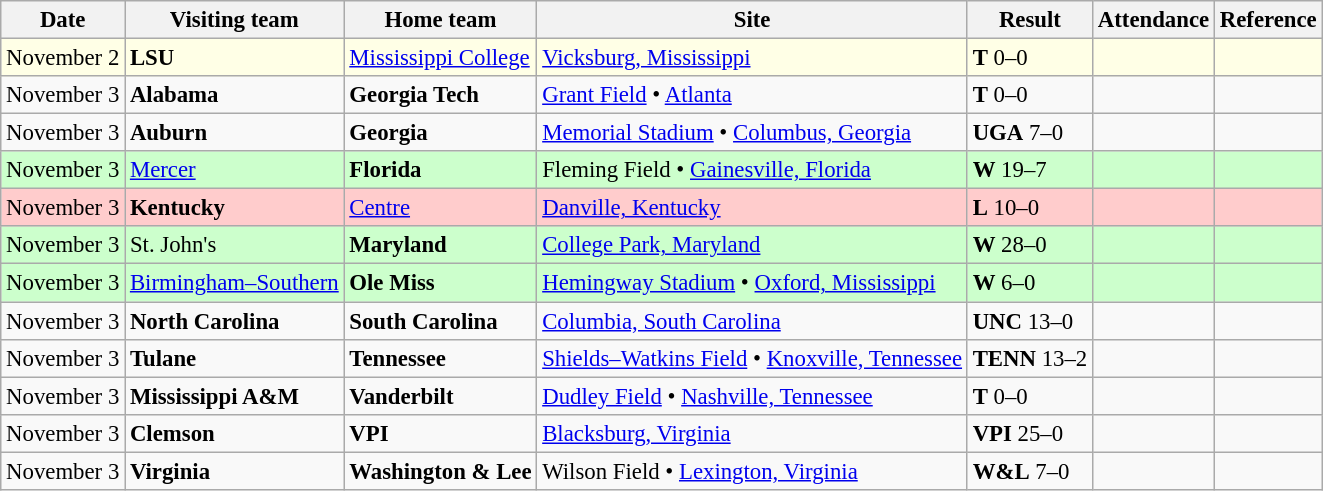<table class="wikitable" style="font-size:95%;">
<tr>
<th>Date</th>
<th>Visiting team</th>
<th>Home team</th>
<th>Site</th>
<th>Result</th>
<th>Attendance</th>
<th class="unsortable">Reference</th>
</tr>
<tr bgcolor=ffffe6>
<td>November 2</td>
<td><strong>LSU</strong></td>
<td><a href='#'>Mississippi College</a></td>
<td><a href='#'>Vicksburg, Mississippi</a></td>
<td><strong>T</strong> 0–0</td>
<td></td>
<td></td>
</tr>
<tr bgcolor=>
<td>November 3</td>
<td><strong>Alabama</strong></td>
<td><strong>Georgia Tech</strong></td>
<td><a href='#'>Grant Field</a> • <a href='#'>Atlanta</a></td>
<td><strong>T</strong> 0–0</td>
<td></td>
<td></td>
</tr>
<tr bgcolor=>
<td>November 3</td>
<td><strong>Auburn</strong></td>
<td><strong>Georgia</strong></td>
<td><a href='#'>Memorial Stadium</a> • <a href='#'>Columbus, Georgia</a></td>
<td><strong>UGA</strong> 7–0</td>
<td></td>
<td></td>
</tr>
<tr bgcolor=ccffcc>
<td>November 3</td>
<td><a href='#'>Mercer</a></td>
<td><strong>Florida</strong></td>
<td>Fleming Field • <a href='#'>Gainesville, Florida</a></td>
<td><strong>W</strong> 19–7</td>
<td></td>
<td></td>
</tr>
<tr bgcolor=ffcccc>
<td>November 3</td>
<td><strong>Kentucky</strong></td>
<td><a href='#'>Centre</a></td>
<td><a href='#'>Danville, Kentucky</a></td>
<td><strong>L</strong> 10–0</td>
<td></td>
<td></td>
</tr>
<tr bgcolor=ccffcc>
<td>November 3</td>
<td>St. John's</td>
<td><strong>Maryland</strong></td>
<td><a href='#'>College Park, Maryland</a></td>
<td><strong>W</strong> 28–0</td>
<td></td>
<td></td>
</tr>
<tr bgcolor=ccffcc>
<td>November 3</td>
<td><a href='#'>Birmingham–Southern</a></td>
<td><strong>Ole Miss</strong></td>
<td><a href='#'>Hemingway Stadium</a> • <a href='#'>Oxford, Mississippi</a></td>
<td><strong>W</strong> 6–0</td>
<td></td>
<td></td>
</tr>
<tr bgcolor=>
<td>November 3</td>
<td><strong>North Carolina</strong></td>
<td><strong>South Carolina</strong></td>
<td><a href='#'>Columbia, South Carolina</a></td>
<td><strong>UNC</strong> 13–0</td>
<td></td>
<td></td>
</tr>
<tr bgcolor=>
<td>November 3</td>
<td><strong>Tulane</strong></td>
<td><strong>Tennessee</strong></td>
<td><a href='#'>Shields–Watkins Field</a> • <a href='#'>Knoxville, Tennessee</a></td>
<td><strong>TENN</strong> 13–2</td>
<td></td>
<td></td>
</tr>
<tr bgcolor=>
<td>November 3</td>
<td><strong>Mississippi A&M</strong></td>
<td><strong>Vanderbilt</strong></td>
<td><a href='#'>Dudley Field</a> • <a href='#'>Nashville, Tennessee</a></td>
<td><strong>T</strong> 0–0</td>
<td></td>
<td></td>
</tr>
<tr bgcolor=>
<td>November 3</td>
<td><strong>Clemson</strong></td>
<td><strong>VPI</strong></td>
<td><a href='#'>Blacksburg, Virginia</a></td>
<td><strong>VPI</strong> 25–0</td>
<td></td>
<td></td>
</tr>
<tr bgcolor=>
<td>November 3</td>
<td><strong>Virginia</strong></td>
<td><strong>Washington & Lee</strong></td>
<td>Wilson Field • <a href='#'>Lexington, Virginia</a></td>
<td><strong>W&L</strong> 7–0</td>
<td></td>
<td></td>
</tr>
</table>
